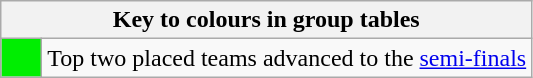<table class="wikitable">
<tr>
<th colspan=2>Key to colours in group tables</th>
</tr>
<tr>
<td bgcolor=green1 style="width:20px;"></td>
<td>Top two placed teams advanced to the <a href='#'>semi-finals</a></td>
</tr>
</table>
